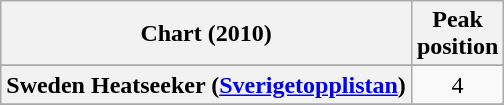<table class="wikitable sortable plainrowheaders" style="text-align:center;">
<tr>
<th scope="col">Chart (2010)</th>
<th scope="col">Peak<br>position</th>
</tr>
<tr>
</tr>
<tr>
</tr>
<tr>
</tr>
<tr>
</tr>
<tr>
</tr>
<tr>
</tr>
<tr>
</tr>
<tr>
<th scope="row">Sweden Heatseeker (<a href='#'>Sverigetopplistan</a>)</th>
<td>4</td>
</tr>
<tr>
</tr>
<tr>
</tr>
<tr>
</tr>
<tr>
</tr>
<tr>
</tr>
</table>
